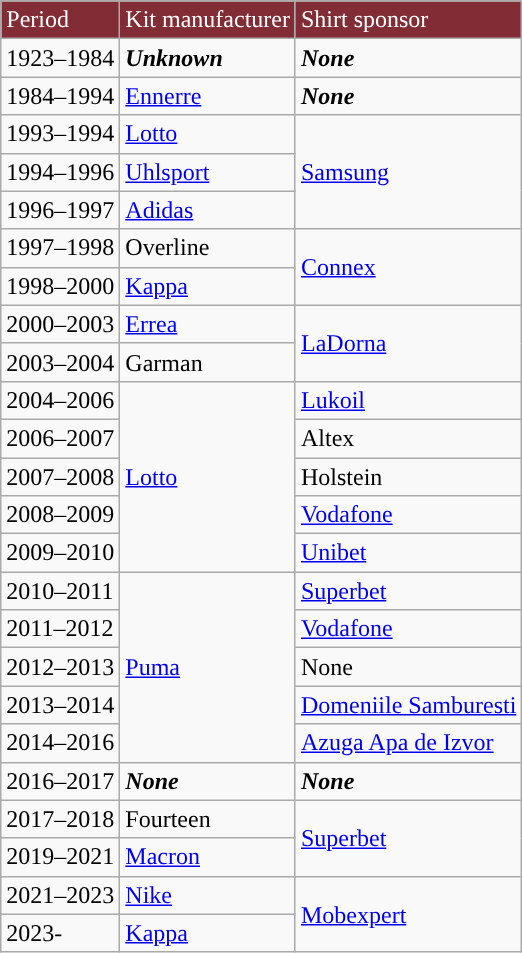<table class="wikitable">
<tr>
<td style="background:#822d35;color:#fefefe;">Period</td>
<td style="background:#822d35;color:#fefefe;">Kit manufacturer</td>
<td style="background:#822d35;color:#fefefe;">Shirt sponsor</td>
</tr>
<tr>
<td>1923–1984</td>
<td rowspan="1"><strong><em>Unknown</em></strong></td>
<td><strong><em>None</em></strong></td>
</tr>
<tr>
<td>1984–1994</td>
<td> <a href='#'>Ennerre</a></td>
<td rowspan="1"><strong><em>None</em></strong></td>
</tr>
<tr>
<td>1993–1994</td>
<td> <a href='#'>Lotto</a></td>
<td rowspan="3"> <a href='#'>Samsung</a></td>
</tr>
<tr>
<td>1994–1996</td>
<td> <a href='#'>Uhlsport</a></td>
</tr>
<tr>
<td>1996–1997</td>
<td> <a href='#'>Adidas</a></td>
</tr>
<tr>
<td>1997–1998</td>
<td>Overline</td>
<td rowspan="2"> <a href='#'>Connex</a></td>
</tr>
<tr>
<td>1998–2000</td>
<td> <a href='#'>Kappa</a></td>
</tr>
<tr>
<td>2000–2003</td>
<td> <a href='#'>Errea</a></td>
<td rowspan="2"> <a href='#'>LaDorna</a></td>
</tr>
<tr>
<td>2003–2004</td>
<td> Garman</td>
</tr>
<tr>
<td>2004–2006</td>
<td rowspan="5"> <a href='#'>Lotto</a></td>
<td> <a href='#'>Lukoil</a></td>
</tr>
<tr>
<td>2006–2007</td>
<td> Altex</td>
</tr>
<tr>
<td>2007–2008</td>
<td>Holstein</td>
</tr>
<tr>
<td>2008–2009</td>
<td> <a href='#'>Vodafone</a></td>
</tr>
<tr>
<td>2009–2010</td>
<td rowspan="1"> <a href='#'>Unibet</a></td>
</tr>
<tr>
<td>2010–2011</td>
<td rowspan="5"> <a href='#'>Puma</a></td>
<td> <a href='#'>Superbet</a></td>
</tr>
<tr>
<td>2011–2012</td>
<td> <a href='#'>Vodafone</a></td>
</tr>
<tr>
<td>2012–2013</td>
<td>None</td>
</tr>
<tr>
<td>2013–2014</td>
<td> <a href='#'>Domeniile Samburesti</a></td>
</tr>
<tr>
<td>2014–2016</td>
<td rowspan="1"> <a href='#'>Azuga Apa de Izvor</a></td>
</tr>
<tr>
<td>2016–2017</td>
<td><strong><em>None</em></strong></td>
<td><strong><em>None</em></strong></td>
</tr>
<tr>
<td>2017–2018</td>
<td> Fourteen</td>
<td rowspan="3"> <a href='#'>Superbet</a></td>
</tr>
<tr>
<td>2019–2021</td>
<td> <a href='#'>Macron</a></td>
</tr>
<tr>
<td rowspan="2">2021–2023</td>
<td rowspan="2"> <a href='#'>Nike</a></td>
</tr>
<tr>
<td rowspan="2"> <a href='#'>Mobexpert</a></td>
</tr>
<tr>
<td>2023-</td>
<td> <a href='#'>Kappa</a></td>
</tr>
</table>
